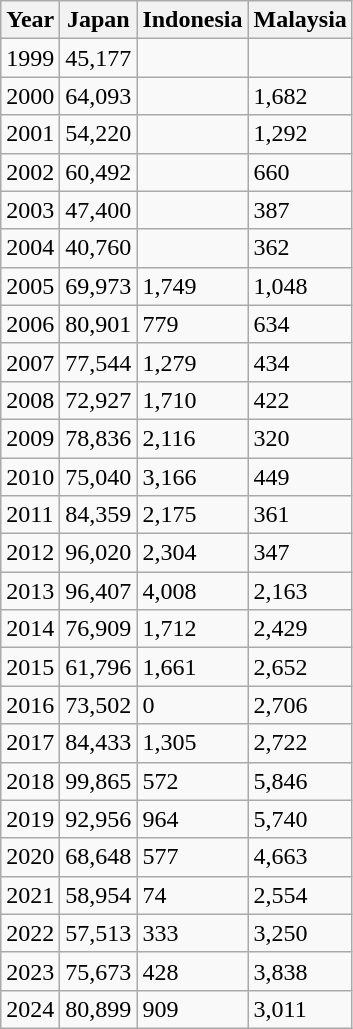<table class="wikitable">
<tr>
<th>Year</th>
<th>Japan</th>
<th>Indonesia</th>
<th>Malaysia</th>
</tr>
<tr>
<td>1999</td>
<td>45,177</td>
<td></td>
<td></td>
</tr>
<tr>
<td>2000</td>
<td>64,093</td>
<td></td>
<td>1,682</td>
</tr>
<tr>
<td>2001</td>
<td>54,220</td>
<td></td>
<td>1,292</td>
</tr>
<tr>
<td>2002</td>
<td>60,492</td>
<td></td>
<td>660</td>
</tr>
<tr>
<td>2003</td>
<td>47,400</td>
<td></td>
<td>387</td>
</tr>
<tr>
<td>2004</td>
<td>40,760</td>
<td></td>
<td>362</td>
</tr>
<tr>
<td>2005</td>
<td>69,973</td>
<td>1,749</td>
<td>1,048</td>
</tr>
<tr>
<td>2006</td>
<td>80,901</td>
<td>779</td>
<td>634</td>
</tr>
<tr>
<td>2007</td>
<td>77,544</td>
<td>1,279</td>
<td>434</td>
</tr>
<tr>
<td>2008</td>
<td>72,927</td>
<td>1,710</td>
<td>422</td>
</tr>
<tr>
<td>2009</td>
<td>78,836</td>
<td>2,116</td>
<td>320</td>
</tr>
<tr>
<td>2010</td>
<td>75,040</td>
<td>3,166</td>
<td>449</td>
</tr>
<tr>
<td>2011</td>
<td>84,359</td>
<td>2,175</td>
<td>361</td>
</tr>
<tr>
<td>2012</td>
<td>96,020</td>
<td>2,304</td>
<td>347</td>
</tr>
<tr>
<td>2013</td>
<td>96,407</td>
<td>4,008</td>
<td>2,163</td>
</tr>
<tr>
<td>2014</td>
<td>76,909</td>
<td>1,712</td>
<td>2,429</td>
</tr>
<tr>
<td>2015</td>
<td>61,796</td>
<td>1,661</td>
<td>2,652</td>
</tr>
<tr>
<td>2016</td>
<td>73,502</td>
<td>0</td>
<td>2,706</td>
</tr>
<tr>
<td>2017</td>
<td>84,433</td>
<td>1,305</td>
<td>2,722</td>
</tr>
<tr>
<td>2018</td>
<td>99,865</td>
<td>572</td>
<td>5,846</td>
</tr>
<tr>
<td>2019</td>
<td>92,956</td>
<td>964</td>
<td>5,740</td>
</tr>
<tr>
<td>2020</td>
<td>68,648</td>
<td>577</td>
<td>4,663</td>
</tr>
<tr>
<td>2021</td>
<td>58,954</td>
<td>74</td>
<td>2,554</td>
</tr>
<tr>
<td>2022</td>
<td>57,513</td>
<td>333</td>
<td>3,250</td>
</tr>
<tr>
<td>2023</td>
<td>75,673</td>
<td>428</td>
<td>3,838</td>
</tr>
<tr>
<td>2024</td>
<td>80,899</td>
<td>909</td>
<td>3,011</td>
</tr>
</table>
